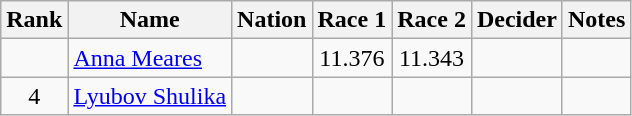<table class="wikitable sortable" style="text-align:center">
<tr>
<th>Rank</th>
<th>Name</th>
<th>Nation</th>
<th>Race 1</th>
<th>Race 2</th>
<th>Decider</th>
<th>Notes</th>
</tr>
<tr>
<td></td>
<td align=left><a href='#'>Anna Meares</a></td>
<td align=left></td>
<td>11.376</td>
<td>11.343</td>
<td></td>
<td></td>
</tr>
<tr>
<td>4</td>
<td align=left><a href='#'>Lyubov Shulika</a></td>
<td align=left></td>
<td></td>
<td></td>
<td></td>
<td></td>
</tr>
</table>
